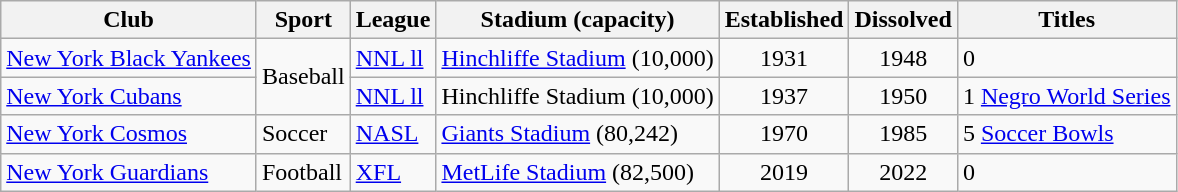<table class="wikitable">
<tr>
<th>Club</th>
<th>Sport</th>
<th>League</th>
<th>Stadium (capacity)</th>
<th>Established</th>
<th>Dissolved</th>
<th>Titles</th>
</tr>
<tr>
<td><a href='#'>New York Black Yankees</a></td>
<td rowspan="2">Baseball</td>
<td><a href='#'>NNL ll</a></td>
<td><a href='#'>Hinchliffe Stadium</a> (10,000)</td>
<td style="text-align:center;">1931</td>
<td style="text-align:center;">1948</td>
<td>0</td>
</tr>
<tr>
<td><a href='#'>New York Cubans</a></td>
<td><a href='#'>NNL ll</a></td>
<td>Hinchliffe Stadium (10,000)</td>
<td style="text-align:center;">1937</td>
<td style="text-align:center;">1950</td>
<td>1 <a href='#'>Negro World Series</a></td>
</tr>
<tr>
<td><a href='#'>New York Cosmos</a></td>
<td>Soccer</td>
<td><a href='#'>NASL</a></td>
<td><a href='#'>Giants Stadium</a> (80,242)</td>
<td style="text-align:center;">1970</td>
<td style="text-align:center;">1985</td>
<td>5 <a href='#'>Soccer Bowls</a></td>
</tr>
<tr>
<td><a href='#'>New York Guardians</a></td>
<td>Football</td>
<td><a href='#'>XFL</a></td>
<td><a href='#'>MetLife Stadium</a> (82,500)</td>
<td style="text-align:center;">2019</td>
<td style="text-align:center;">2022</td>
<td>0</td>
</tr>
</table>
